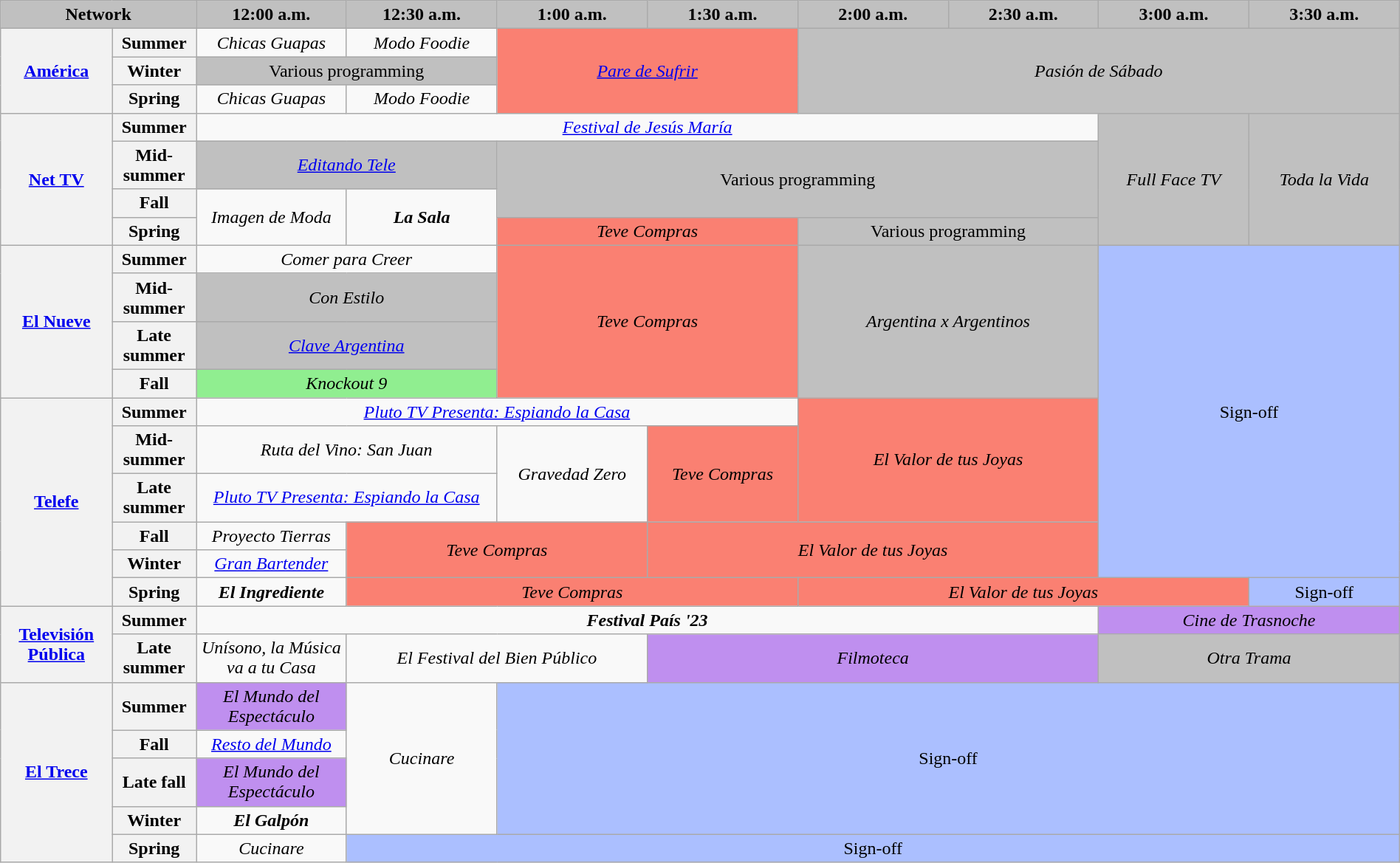<table class="wikitable" style="width:100%;margin-right:0;text-align:center">
<tr>
<th colspan="2" style="background-color:#C0C0C0;width:13%;">Network</th>
<th style="background-color:#C0C0C0;text-align:center;width:10%;">12:00 a.m.</th>
<th style="background-color:#C0C0C0;text-align:center;width:10%;">12:30 a.m.</th>
<th style="background-color:#C0C0C0;text-align:center;width:10%;">1:00 a.m.</th>
<th style="background-color:#C0C0C0;text-align:center;width:10%;">1:30 a.m.</th>
<th style="background-color:#C0C0C0;text-align:center;width:10%;">2:00 a.m.</th>
<th style="background-color:#C0C0C0;text-align:center;width:10%;">2:30 a.m.</th>
<th style="background-color:#C0C0C0;text-align:center;width:10%;">3:00 a.m.</th>
<th style="background-color:#C0C0C0;text-align:center;width:10%;">3:30 a.m.</th>
</tr>
<tr>
<th rowspan="3"><a href='#'>América</a></th>
<th>Summer</th>
<td><em>Chicas Guapas</em></td>
<td><em>Modo Foodie</em></td>
<td style="background:#FA8072;" colspan="2" rowspan="3"><em><a href='#'>Pare de Sufrir</a></em></td>
<td style="background:#C0C0C0;" colspan="4" rowspan="3"><em>Pasión de Sábado</em>  </td>
</tr>
<tr>
<th>Winter</th>
<td style="background:#C0C0C0;" colspan="2">Various programming</td>
</tr>
<tr>
<th>Spring</th>
<td><em>Chicas Guapas</em></td>
<td><em>Modo Foodie</em></td>
</tr>
<tr>
<th rowspan="4"><a href='#'>Net TV</a></th>
<th>Summer</th>
<td colspan="6"><em><a href='#'>Festival de Jesús María</a></em> </td>
<td style="background:#C0C0C0;" rowspan="4"><em>Full Face TV</em> </td>
<td style="background:#C0C0C0;" rowspan="4"><em>Toda la Vida</em>  </td>
</tr>
<tr>
<th>Mid-summer</th>
<td style="background:#C0C0C0;" colspan="2"><em><a href='#'>Editando Tele</a></em>  </td>
<td style="background:#C0C0C0;" colspan="4" rowspan="2">Various programming</td>
</tr>
<tr>
<th>Fall</th>
<td rowspan="2"><em>Imagen de Moda</em></td>
<td rowspan="2"><strong><em>La Sala</em></strong></td>
</tr>
<tr>
<th>Spring</th>
<td style="background:#FA8072;" colspan="2"><em>Teve Compras</em></td>
<td style="background:#C0C0C0;" colspan="2">Various programming</td>
</tr>
<tr>
<th rowspan="4"><a href='#'>El Nueve</a></th>
<th>Summer</th>
<td colspan="2"><em>Comer para Creer</em></td>
<td style="background:#FA8072;" colspan="2" rowspan="4"><em>Teve Compras</em></td>
<td style="background:#C0C0C0;" colspan="2" rowspan="4"><em>Argentina x Argentinos</em> </td>
<td style="background:#abbfff;" colspan="2" rowspan="9">Sign-off</td>
</tr>
<tr>
<th>Mid-summer</th>
<td style="background:#C0C0C0;" colspan="2"><em>Con Estilo</em> </td>
</tr>
<tr>
<th>Late summer</th>
<td style="background:#C0C0C0;" colspan="2"><em><a href='#'>Clave Argentina</a></em> </td>
</tr>
<tr>
<th>Fall</th>
<td style="background:lightgreen;" colspan="2"><em>Knockout 9</em></td>
</tr>
<tr>
<th rowspan="6"><a href='#'>Telefe</a></th>
<th>Summer</th>
<td colspan="4"><em><a href='#'>Pluto TV Presenta: Espiando la Casa</a></em></td>
<td style="background:#FA8072;" colspan="2" rowspan="3"><em>El Valor de tus Joyas</em></td>
</tr>
<tr>
<th>Mid-summer</th>
<td colspan="2"><em>Ruta del Vino: San Juan</em></td>
<td rowspan="2"><em>Gravedad Zero</em></td>
<td style="background:#FA8072;" rowspan="2"><em>Teve Compras</em></td>
</tr>
<tr>
<th>Late summer</th>
<td colspan="2"><em><a href='#'>Pluto TV Presenta: Espiando la Casa</a></em><br></td>
</tr>
<tr>
<th>Fall</th>
<td><em>Proyecto Tierras</em></td>
<td style="background:#FA8072;" colspan="2" rowspan="2"><em>Teve Compras</em></td>
<td style="background:#FA8072;" colspan="3" rowspan="2"><em>El Valor de tus Joyas</em></td>
</tr>
<tr>
<th>Winter</th>
<td><em><a href='#'>Gran Bartender</a></em></td>
</tr>
<tr>
<th>Spring</th>
<td><strong><em>El Ingrediente</em></strong></td>
<td style="background:#FA8072;" colspan="3"><em>Teve Compras</em> </td>
<td style="background:#FA8072;" colspan="3"><em>El Valor de tus Joyas</em> </td>
<td style="background:#abbfff;">Sign-off</td>
</tr>
<tr>
<th rowspan="2"><a href='#'>Televisión Pública</a></th>
<th>Summer</th>
<td colspan="6"><strong><em>Festival País '23</em></strong> </td>
<td style="background:#bf8fef;" colspan="2"><em>Cine de Trasnoche</em> </td>
</tr>
<tr>
<th>Late summer</th>
<td><em>Unísono, la Música va a tu Casa</em> </td>
<td colspan="2"><em>El Festival del Bien Público</em></td>
<td style="background:#bf8fef;" colspan="3"><em>Filmoteca</em></td>
<td style="background:#C0C0C0;" colspan="2"><em>Otra Trama</em> </td>
</tr>
<tr>
<th rowspan="5"><a href='#'>El Trece</a></th>
<th>Summer</th>
<td style="background:#bf8fef;"><em>El Mundo del Espectáculo</em> </td>
<td rowspan="4"><em>Cucinare</em></td>
<td style="background:#abbfff;" colspan="6" rowspan="4">Sign-off</td>
</tr>
<tr>
<th>Fall</th>
<td><em><a href='#'>Resto del Mundo</a></em><br></td>
</tr>
<tr>
<th>Late fall</th>
<td style="background:#bf8fef;"><em>El Mundo del Espectáculo</em> </td>
</tr>
<tr>
<th>Winter</th>
<td><strong><em>El Galpón</em></strong> </td>
</tr>
<tr>
<th>Spring</th>
<td><em>Cucinare</em></td>
<td style="background:#abbfff;" colspan="7">Sign-off</td>
</tr>
</table>
